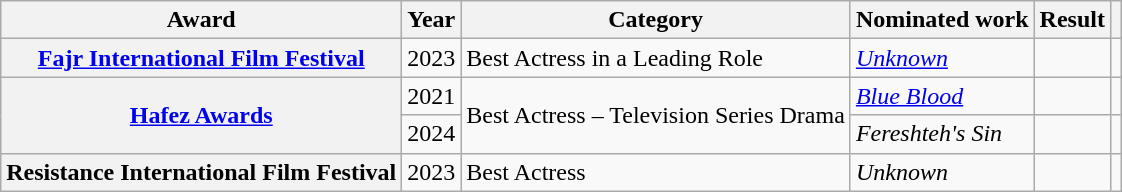<table class="wikitable sortable plainrowheaders">
<tr>
<th scope="col">Award</th>
<th scope="col">Year</th>
<th scope="col">Category</th>
<th scope="col">Nominated work</th>
<th scope="col">Result</th>
<th scope="col" class="unsortable"></th>
</tr>
<tr>
<th scope="row"><a href='#'>Fajr International Film Festival</a></th>
<td>2023</td>
<td>Best Actress in a Leading Role</td>
<td><em><a href='#'>Unknown</a></em></td>
<td></td>
<td></td>
</tr>
<tr>
<th rowspan="2" scope="row"><a href='#'>Hafez Awards</a></th>
<td>2021</td>
<td rowspan="2">Best Actress – Television Series Drama</td>
<td><a href='#'><em>Blue Blood</em></a></td>
<td></td>
<td></td>
</tr>
<tr>
<td>2024</td>
<td><em>Fereshteh's Sin</em></td>
<td></td>
<td></td>
</tr>
<tr>
<th scope="row">Resistance International Film Festival</th>
<td>2023</td>
<td>Best Actress</td>
<td><em>Unknown</em></td>
<td></td>
<td></td>
</tr>
</table>
